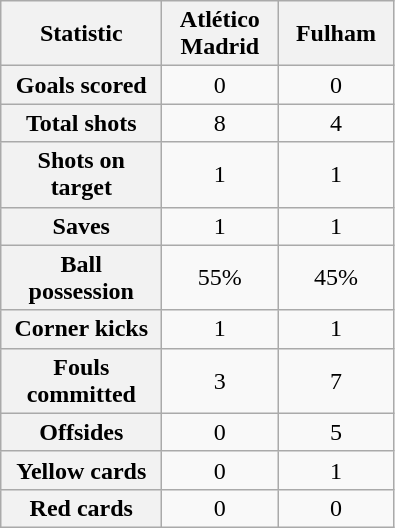<table class="wikitable plainrowheaders" style="text-align:center">
<tr>
<th scope="col" style="width:100px">Statistic</th>
<th scope="col" style="width:70px">Atlético Madrid</th>
<th scope="col" style="width:70px">Fulham</th>
</tr>
<tr>
<th scope=row>Goals scored</th>
<td>0</td>
<td>0</td>
</tr>
<tr>
<th scope=row>Total shots</th>
<td>8</td>
<td>4</td>
</tr>
<tr>
<th scope=row>Shots on target</th>
<td>1</td>
<td>1</td>
</tr>
<tr>
<th scope=row>Saves</th>
<td>1</td>
<td>1</td>
</tr>
<tr>
<th scope=row>Ball possession</th>
<td>55%</td>
<td>45%</td>
</tr>
<tr>
<th scope=row>Corner kicks</th>
<td>1</td>
<td>1</td>
</tr>
<tr>
<th scope=row>Fouls committed</th>
<td>3</td>
<td>7</td>
</tr>
<tr>
<th scope=row>Offsides</th>
<td>0</td>
<td>5</td>
</tr>
<tr>
<th scope=row>Yellow cards</th>
<td>0</td>
<td>1</td>
</tr>
<tr>
<th scope=row>Red cards</th>
<td>0</td>
<td>0</td>
</tr>
</table>
